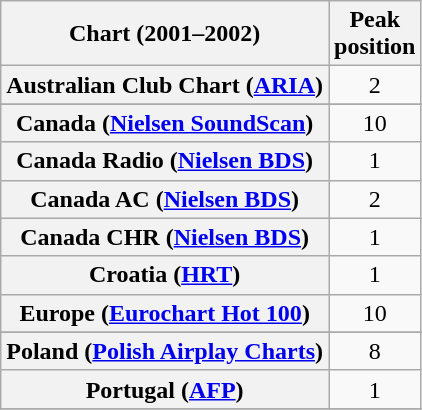<table class="wikitable sortable plainrowheaders" style="text-align:center">
<tr>
<th scope="col">Chart (2001–2002)</th>
<th scope="col">Peak<br>position</th>
</tr>
<tr>
<th scope="row">Australian Club Chart (<a href='#'>ARIA</a>)</th>
<td>2</td>
</tr>
<tr>
</tr>
<tr>
</tr>
<tr>
</tr>
<tr>
<th scope="row">Canada (<a href='#'>Nielsen SoundScan</a>)</th>
<td>10</td>
</tr>
<tr>
<th scope="row">Canada Radio (<a href='#'>Nielsen BDS</a>)</th>
<td>1</td>
</tr>
<tr>
<th scope="row">Canada AC (<a href='#'>Nielsen BDS</a>)</th>
<td>2</td>
</tr>
<tr>
<th scope="row">Canada CHR (<a href='#'>Nielsen BDS</a>)</th>
<td>1</td>
</tr>
<tr>
<th scope="row">Croatia (<a href='#'>HRT</a>)</th>
<td>1</td>
</tr>
<tr>
<th scope="row">Europe (<a href='#'>Eurochart Hot 100</a>)</th>
<td>10</td>
</tr>
<tr>
</tr>
<tr>
</tr>
<tr>
</tr>
<tr>
</tr>
<tr>
</tr>
<tr>
</tr>
<tr>
</tr>
<tr>
</tr>
<tr>
<th scope="row">Poland (<a href='#'>Polish Airplay Charts</a>)</th>
<td>8</td>
</tr>
<tr>
<th scope="row">Portugal (<a href='#'>AFP</a>)</th>
<td>1</td>
</tr>
<tr>
</tr>
<tr>
</tr>
<tr>
</tr>
<tr>
</tr>
<tr>
</tr>
<tr>
</tr>
<tr>
</tr>
<tr>
</tr>
<tr>
</tr>
<tr>
</tr>
<tr>
</tr>
<tr>
</tr>
<tr>
</tr>
</table>
